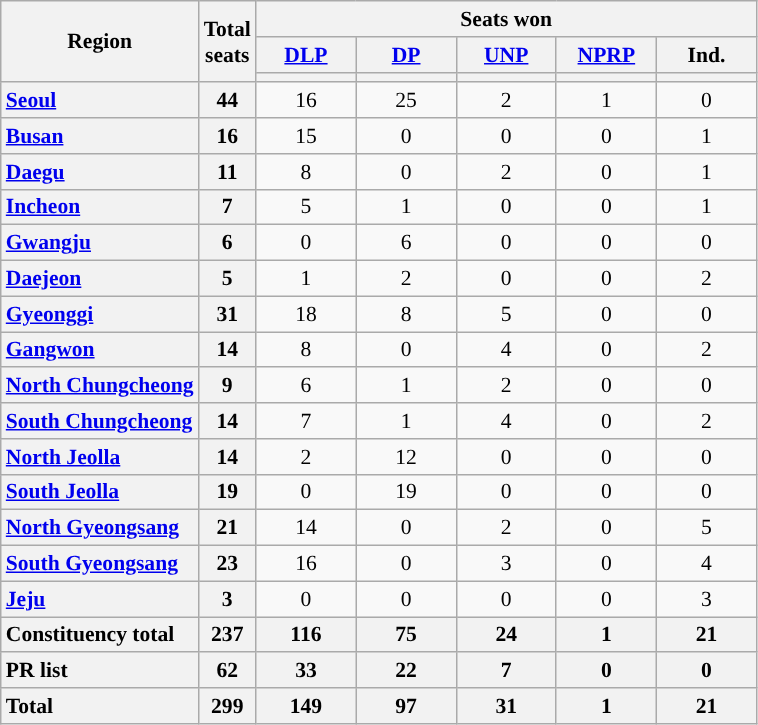<table class="wikitable" style="text-align:center; font-size: 0.9em">
<tr>
<th rowspan="3">Region</th>
<th rowspan="3">Total<br>seats</th>
<th colspan="5">Seats won</th>
</tr>
<tr>
<th class="unsortable" style="width:60px"><a href='#'>DLP</a></th>
<th class="unsortable" style="width:60px"><a href='#'>DP</a></th>
<th class="unsortable" style="width:60px"><a href='#'>UNP</a></th>
<th class="unsortable" style="width:60px"><a href='#'>NPRP</a></th>
<th class="unsortable" style="width:60px">Ind.</th>
</tr>
<tr>
<th style="background:"></th>
<th style="background:"></th>
<th style="background:"></th>
<th style="background:"></th>
<th style="background:"></th>
</tr>
<tr>
<th style="text-align: left"><a href='#'>Seoul</a></th>
<th>44</th>
<td>16</td>
<td>25</td>
<td>2</td>
<td>1</td>
<td>0</td>
</tr>
<tr>
<th style="text-align: left"><a href='#'>Busan</a></th>
<th>16</th>
<td>15</td>
<td>0</td>
<td>0</td>
<td>0</td>
<td>1</td>
</tr>
<tr>
<th style="text-align: left"><a href='#'>Daegu</a></th>
<th>11</th>
<td>8</td>
<td>0</td>
<td>2</td>
<td>0</td>
<td>1</td>
</tr>
<tr>
<th style="text-align: left"><a href='#'>Incheon</a></th>
<th>7</th>
<td>5</td>
<td>1</td>
<td>0</td>
<td>0</td>
<td>1</td>
</tr>
<tr>
<th style="text-align: left"><a href='#'>Gwangju</a></th>
<th>6</th>
<td>0</td>
<td>6</td>
<td>0</td>
<td>0</td>
<td>0</td>
</tr>
<tr>
<th style="text-align: left"><a href='#'>Daejeon</a></th>
<th>5</th>
<td>1</td>
<td>2</td>
<td>0</td>
<td>0</td>
<td>2</td>
</tr>
<tr>
<th style="text-align: left"><a href='#'>Gyeonggi</a></th>
<th>31</th>
<td>18</td>
<td>8</td>
<td>5</td>
<td>0</td>
<td>0</td>
</tr>
<tr>
<th style="text-align: left"><a href='#'>Gangwon</a></th>
<th>14</th>
<td>8</td>
<td>0</td>
<td>4</td>
<td>0</td>
<td>2</td>
</tr>
<tr>
<th style="text-align: left"><a href='#'>North Chungcheong</a></th>
<th>9</th>
<td>6</td>
<td>1</td>
<td>2</td>
<td>0</td>
<td>0</td>
</tr>
<tr>
<th style="text-align: left"><a href='#'>South Chungcheong</a></th>
<th>14</th>
<td>7</td>
<td>1</td>
<td>4</td>
<td>0</td>
<td>2</td>
</tr>
<tr>
<th style="text-align: left"><a href='#'>North Jeolla</a></th>
<th>14</th>
<td>2</td>
<td>12</td>
<td>0</td>
<td>0</td>
<td>0</td>
</tr>
<tr>
<th style="text-align: left"><a href='#'>South Jeolla</a></th>
<th>19</th>
<td>0</td>
<td>19</td>
<td>0</td>
<td>0</td>
<td>0</td>
</tr>
<tr>
<th style="text-align: left"><a href='#'>North Gyeongsang</a></th>
<th>21</th>
<td>14</td>
<td>0</td>
<td>2</td>
<td>0</td>
<td>5</td>
</tr>
<tr>
<th style="text-align: left"><a href='#'>South Gyeongsang</a></th>
<th>23</th>
<td>16</td>
<td>0</td>
<td>3</td>
<td>0</td>
<td>4</td>
</tr>
<tr>
<th style="text-align: left"><a href='#'>Jeju</a></th>
<th>3</th>
<td>0</td>
<td>0</td>
<td>0</td>
<td>0</td>
<td>3</td>
</tr>
<tr class="sortbottom">
<th style="text-align: left">Constituency total</th>
<th>237</th>
<th>116</th>
<th>75</th>
<th>24</th>
<th>1</th>
<th>21</th>
</tr>
<tr>
<th style="text-align: left">PR list</th>
<th>62</th>
<th>33</th>
<th>22</th>
<th>7</th>
<th>0</th>
<th>0</th>
</tr>
<tr>
<th style="text-align: left">Total</th>
<th>299</th>
<th>149</th>
<th>97</th>
<th>31</th>
<th>1</th>
<th>21</th>
</tr>
</table>
